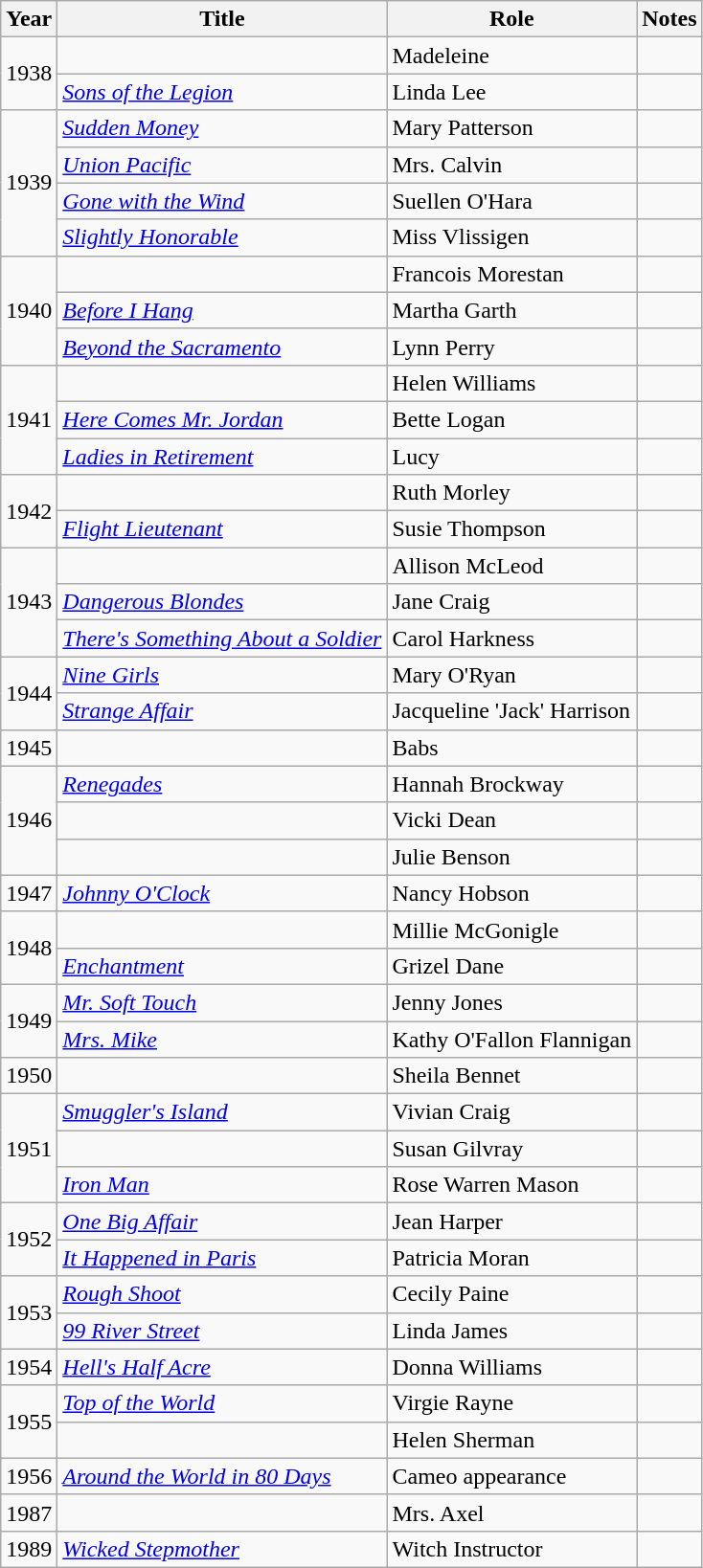<table class="wikitable sortable">
<tr>
<th>Year</th>
<th>Title</th>
<th>Role</th>
<th class="unsortable">Notes</th>
</tr>
<tr>
<td rowspan=2>1938</td>
<td><em></em></td>
<td>Madeleine</td>
<td></td>
</tr>
<tr>
<td><em><a href='#'>Sons of the Legion</a></em></td>
<td>Linda Lee</td>
<td></td>
</tr>
<tr>
<td rowspan=4>1939</td>
<td><em><a href='#'>Sudden Money</a></em></td>
<td>Mary Patterson</td>
<td></td>
</tr>
<tr>
<td><em><a href='#'>Union Pacific</a></em></td>
<td>Mrs. Calvin</td>
<td></td>
</tr>
<tr>
<td><em><a href='#'>Gone with the Wind</a></em></td>
<td>Suellen O'Hara</td>
<td></td>
</tr>
<tr>
<td><em><a href='#'>Slightly Honorable</a></em></td>
<td>Miss Vlissigen</td>
<td></td>
</tr>
<tr>
<td rowspan=3>1940</td>
<td><em></em></td>
<td>Francois Morestan</td>
<td></td>
</tr>
<tr>
<td><em><a href='#'>Before I Hang</a></em></td>
<td>Martha Garth</td>
<td></td>
</tr>
<tr>
<td><em><a href='#'>Beyond the Sacramento</a></em></td>
<td>Lynn Perry</td>
<td></td>
</tr>
<tr>
<td rowspan=3>1941</td>
<td><em></em></td>
<td>Helen Williams</td>
<td></td>
</tr>
<tr>
<td><em><a href='#'>Here Comes Mr. Jordan</a></em></td>
<td>Bette Logan</td>
<td></td>
</tr>
<tr>
<td><em><a href='#'>Ladies in Retirement</a></em></td>
<td>Lucy</td>
<td></td>
</tr>
<tr>
<td rowspan=2>1942</td>
<td><em></em></td>
<td>Ruth Morley</td>
<td></td>
</tr>
<tr>
<td><em><a href='#'>Flight Lieutenant</a></em></td>
<td>Susie Thompson</td>
<td></td>
</tr>
<tr>
<td rowspan=3>1943</td>
<td><em></em></td>
<td>Allison McLeod</td>
<td></td>
</tr>
<tr>
<td><em><a href='#'>Dangerous Blondes</a></em></td>
<td>Jane Craig</td>
<td></td>
</tr>
<tr>
<td><em><a href='#'>There's Something About a Soldier</a></em></td>
<td>Carol Harkness</td>
<td></td>
</tr>
<tr>
<td rowspan=2>1944</td>
<td><em><a href='#'>Nine Girls</a></em></td>
<td>Mary O'Ryan</td>
<td></td>
</tr>
<tr>
<td><em><a href='#'>Strange Affair</a></em></td>
<td>Jacqueline 'Jack' Harrison</td>
<td></td>
</tr>
<tr>
<td>1945</td>
<td><em></em></td>
<td>Babs</td>
<td></td>
</tr>
<tr>
<td rowspan=3>1946</td>
<td><em><a href='#'>Renegades</a></em></td>
<td>Hannah Brockway</td>
<td></td>
</tr>
<tr>
<td><em></em></td>
<td>Vicki Dean</td>
<td></td>
</tr>
<tr>
<td><em></em></td>
<td>Julie Benson</td>
<td></td>
</tr>
<tr>
<td>1947</td>
<td><em><a href='#'>Johnny O'Clock</a></em></td>
<td>Nancy Hobson</td>
<td></td>
</tr>
<tr>
<td rowspan=2>1948</td>
<td><em></em></td>
<td>Millie McGonigle</td>
<td></td>
</tr>
<tr>
<td><em><a href='#'>Enchantment</a></em></td>
<td>Grizel Dane</td>
<td></td>
</tr>
<tr>
<td rowspan=2>1949</td>
<td><em><a href='#'>Mr. Soft Touch</a></em></td>
<td>Jenny Jones</td>
<td></td>
</tr>
<tr>
<td><em><a href='#'>Mrs. Mike</a></em></td>
<td>Kathy O'Fallon Flannigan</td>
<td></td>
</tr>
<tr>
<td>1950</td>
<td><em></em></td>
<td>Sheila Bennet</td>
<td></td>
</tr>
<tr>
<td rowspan=3>1951</td>
<td><em><a href='#'>Smuggler's Island</a></em></td>
<td>Vivian Craig</td>
<td></td>
</tr>
<tr>
<td><em></em></td>
<td>Susan Gilvray</td>
<td></td>
</tr>
<tr>
<td><em><a href='#'>Iron Man</a></em></td>
<td>Rose Warren Mason</td>
<td></td>
</tr>
<tr>
<td rowspan=2>1952</td>
<td><em><a href='#'>One Big Affair</a></em></td>
<td>Jean Harper</td>
<td></td>
</tr>
<tr>
<td><em><a href='#'>It Happened in Paris</a></em></td>
<td>Patricia Moran</td>
<td></td>
</tr>
<tr>
<td rowspan=2>1953</td>
<td><em><a href='#'>Rough Shoot</a></em></td>
<td>Cecily Paine</td>
<td></td>
</tr>
<tr>
<td><em><a href='#'>99 River Street</a></em></td>
<td>Linda James</td>
<td></td>
</tr>
<tr>
<td>1954</td>
<td><em><a href='#'>Hell's Half Acre</a></em></td>
<td>Donna Williams</td>
<td></td>
</tr>
<tr>
<td rowspan=2>1955</td>
<td><em><a href='#'>Top of the World</a></em></td>
<td>Virgie Rayne</td>
<td></td>
</tr>
<tr>
<td><em></em></td>
<td>Helen Sherman</td>
<td></td>
</tr>
<tr>
<td>1956</td>
<td><em><a href='#'>Around the World in 80 Days</a></em></td>
<td>Cameo appearance</td>
<td></td>
</tr>
<tr>
<td>1987</td>
<td><em></em></td>
<td>Mrs. Axel</td>
<td></td>
</tr>
<tr>
<td>1989</td>
<td><em><a href='#'>Wicked Stepmother</a></em></td>
<td>Witch Instructor</td>
<td></td>
</tr>
</table>
